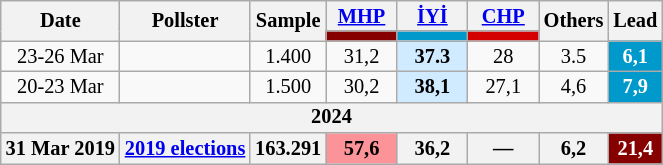<table class="wikitable mw-collapsible" style="text-align:center; font-size:85%; line-height:14px;">
<tr>
<th rowspan="2">Date</th>
<th rowspan="2">Pollster</th>
<th rowspan="2">Sample</th>
<th style="width:3em;"><a href='#'>MHP</a></th>
<th style="width:3em;"><a href='#'>İYİ</a></th>
<th style="width:3em;"><a href='#'>CHP</a></th>
<th rowspan="2">Others</th>
<th rowspan="2">Lead</th>
</tr>
<tr>
<th style="background:#870000;"></th>
<th style="background:#0099cc;"></th>
<th style="background:#d40000;"></th>
</tr>
<tr>
<td>23-26 Mar</td>
<td></td>
<td>1.400</td>
<td>31,2</td>
<td style="background:#D0EBFF"><strong>37.3</strong></td>
<td>28</td>
<td>3.5</td>
<th style="background:#0099cc; color:white;">6,1</th>
</tr>
<tr>
<td>20-23 Mar</td>
<td></td>
<td>1.500</td>
<td>30,2</td>
<td style="background:#D0EBFF"><strong>38,1</strong></td>
<td>27,1</td>
<td>4,6</td>
<th style="background:#0099cc; color:white;">7,9</th>
</tr>
<tr>
<th colspan="8">2024</th>
</tr>
<tr>
<th>31 Mar 2019</th>
<th><a href='#'>2019 elections</a></th>
<th>163.291</th>
<th style="background:#fc9399"><strong>57,6</strong></th>
<th>36,2</th>
<th>—</th>
<th>6,2</th>
<th style="background:#870000; color:white;">21,4</th>
</tr>
</table>
